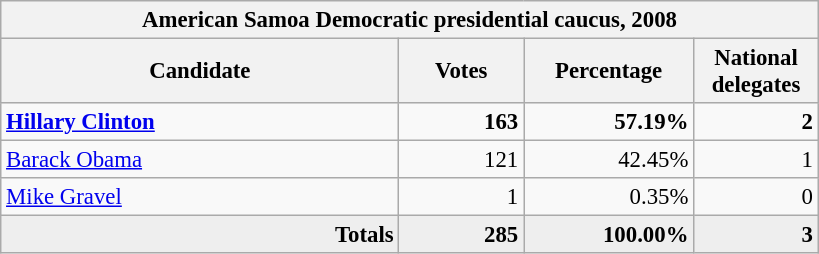<table class="wikitable" style="font-size: 95%; text-align:right;">
<tr>
<th colspan="4">American Samoa Democratic presidential caucus, 2008</th>
</tr>
<tr>
<th style="width: 17em">Candidate</th>
<th style="width: 5em">Votes</th>
<th style="width: 7em">Percentage</th>
<th style="width: 5em">National delegates</th>
</tr>
<tr>
<td align="left"><strong><a href='#'>Hillary Clinton</a></strong></td>
<td><strong>163</strong></td>
<td><strong>57.19%</strong></td>
<td><strong>2</strong></td>
</tr>
<tr>
<td align="left"><a href='#'>Barack Obama</a></td>
<td>121</td>
<td>42.45%</td>
<td>1</td>
</tr>
<tr>
<td align="left"><a href='#'>Mike Gravel</a></td>
<td>1</td>
<td>0.35%</td>
<td>0</td>
</tr>
<tr bgcolor="#EEEEEE" style="margin-right:0.5em">
<td><strong>Totals</strong></td>
<td><strong>285</strong></td>
<td><strong>100.00%</strong></td>
<td><strong>3</strong></td>
</tr>
</table>
